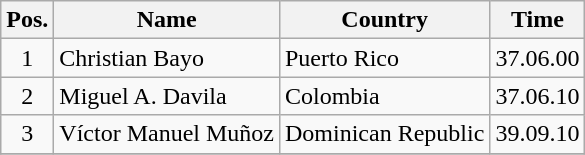<table class="wikitable sortable">
<tr>
<th>Pos.</th>
<th>Name</th>
<th>Country</th>
<th>Time</th>
</tr>
<tr>
<td align="center">1</td>
<td>Christian Bayo</td>
<td>Puerto Rico</td>
<td align="right">37.06.00</td>
</tr>
<tr>
<td align="center">2</td>
<td>Miguel A. Davila</td>
<td>Colombia</td>
<td align="right">37.06.10</td>
</tr>
<tr>
<td align="center">3</td>
<td>Víctor Manuel Muñoz</td>
<td>Dominican Republic</td>
<td align="right">39.09.10</td>
</tr>
<tr>
</tr>
</table>
